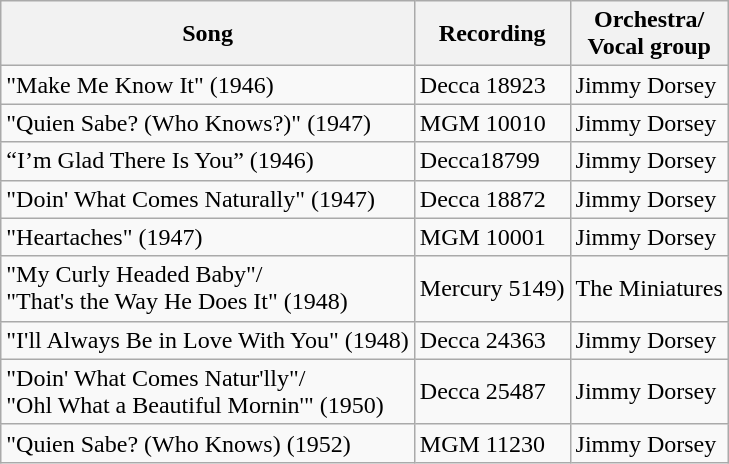<table class="wikitable">
<tr>
<th>Song</th>
<th>Recording</th>
<th>Orchestra/<br>Vocal group</th>
</tr>
<tr>
<td>"Make Me Know It" (1946)</td>
<td>Decca 18923</td>
<td>Jimmy Dorsey</td>
</tr>
<tr>
<td>"Quien Sabe? (Who Knows?)" (1947)</td>
<td>MGM 10010</td>
<td>Jimmy Dorsey</td>
</tr>
<tr>
<td>“I’m Glad There Is You” (1946)</td>
<td>Decca18799</td>
<td>Jimmy Dorsey</td>
</tr>
<tr>
<td>"Doin' What Comes Naturally" (1947)</td>
<td>Decca 18872</td>
<td>Jimmy Dorsey</td>
</tr>
<tr>
<td>"Heartaches" (1947)</td>
<td>MGM 10001</td>
<td>Jimmy Dorsey</td>
</tr>
<tr>
<td>"My Curly Headed Baby"/<br>"That's the Way He Does It" (1948)</td>
<td>Mercury 5149)</td>
<td>The Miniatures</td>
</tr>
<tr>
<td>"I'll Always Be in Love With You" (1948)</td>
<td>Decca 24363</td>
<td>Jimmy Dorsey</td>
</tr>
<tr>
<td>"Doin' What Comes Natur'lly"/<br>"Ohl What a Beautiful Mornin'" (1950)</td>
<td>Decca 25487</td>
<td>Jimmy Dorsey</td>
</tr>
<tr>
<td>"Quien Sabe? (Who Knows) (1952)</td>
<td>MGM 11230</td>
<td>Jimmy Dorsey</td>
</tr>
</table>
